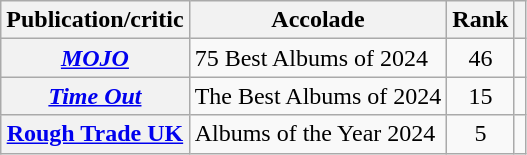<table class="wikitable sortable plainrowheaders">
<tr>
<th scope="col">Publication/critic</th>
<th scope="col">Accolade</th>
<th scope="col">Rank</th>
<th scope="col" class="unsortable"></th>
</tr>
<tr>
<th scope="row"><em><a href='#'>MOJO</a></em></th>
<td>75 Best Albums of 2024</td>
<td style="text-align: center;">46</td>
<td style="text-align: center;"></td>
</tr>
<tr>
<th scope="row"><em><a href='#'>Time Out</a></em></th>
<td>The Best Albums of 2024</td>
<td style="text-align: center;">15</td>
<td style="text-align: center;"></td>
</tr>
<tr>
<th scope="row"><a href='#'>Rough Trade UK</a></th>
<td>Albums of the Year 2024</td>
<td style="text-align: center;">5</td>
<td style="text-align: center;"></td>
</tr>
</table>
